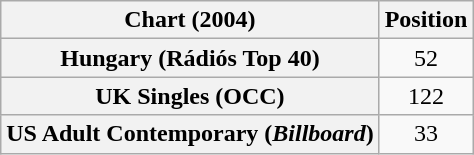<table class="wikitable sortable plainrowheaders" style="text-align:center">
<tr>
<th>Chart (2004)</th>
<th>Position</th>
</tr>
<tr>
<th scope="row">Hungary (Rádiós Top 40)</th>
<td>52</td>
</tr>
<tr>
<th scope="row">UK Singles (OCC)</th>
<td>122</td>
</tr>
<tr>
<th scope="row">US Adult Contemporary (<em>Billboard</em>)</th>
<td>33</td>
</tr>
</table>
